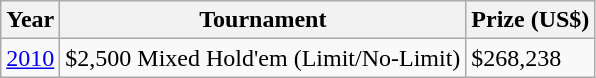<table class = "wikitable">
<tr>
<th>Year</th>
<th>Tournament</th>
<th>Prize (US$)</th>
</tr>
<tr>
<td><a href='#'>2010</a></td>
<td>$2,500 Mixed Hold'em (Limit/No-Limit)</td>
<td>$268,238</td>
</tr>
</table>
